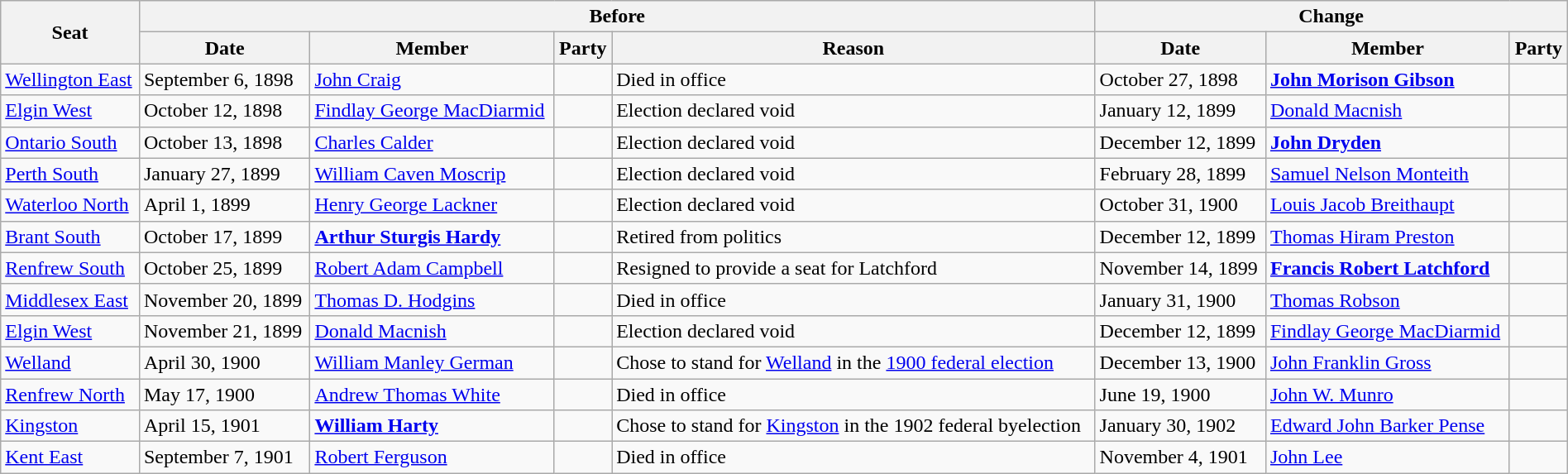<table class="wikitable" style="width:100%">
<tr>
<th rowspan="2">Seat</th>
<th colspan="4">Before</th>
<th colspan="3">Change</th>
</tr>
<tr>
<th>Date</th>
<th>Member</th>
<th>Party</th>
<th>Reason</th>
<th>Date</th>
<th>Member</th>
<th>Party</th>
</tr>
<tr>
<td><a href='#'>Wellington East</a></td>
<td>September 6, 1898</td>
<td><a href='#'>John Craig</a></td>
<td></td>
<td>Died in office</td>
<td>October 27, 1898</td>
<td><strong><a href='#'>John Morison Gibson</a></strong></td>
<td></td>
</tr>
<tr>
<td><a href='#'>Elgin West</a></td>
<td>October 12, 1898</td>
<td><a href='#'>Findlay George MacDiarmid</a></td>
<td></td>
<td>Election declared void</td>
<td>January 12, 1899</td>
<td><a href='#'>Donald Macnish</a></td>
<td></td>
</tr>
<tr>
<td><a href='#'>Ontario South</a></td>
<td>October 13, 1898</td>
<td><a href='#'>Charles Calder</a></td>
<td></td>
<td>Election declared void</td>
<td>December 12, 1899</td>
<td><strong><a href='#'>John Dryden</a></strong></td>
<td></td>
</tr>
<tr>
<td><a href='#'>Perth South</a></td>
<td>January 27, 1899</td>
<td><a href='#'>William Caven Moscrip</a></td>
<td></td>
<td>Election declared void</td>
<td>February 28, 1899</td>
<td><a href='#'>Samuel Nelson Monteith</a></td>
<td></td>
</tr>
<tr>
<td><a href='#'>Waterloo North</a></td>
<td>April 1, 1899</td>
<td><a href='#'>Henry George Lackner</a></td>
<td></td>
<td>Election declared void</td>
<td>October 31, 1900</td>
<td><a href='#'>Louis Jacob Breithaupt</a></td>
<td></td>
</tr>
<tr>
<td><a href='#'>Brant South</a></td>
<td>October 17, 1899</td>
<td><strong><a href='#'>Arthur Sturgis Hardy</a></strong></td>
<td></td>
<td>Retired from politics</td>
<td>December 12, 1899</td>
<td><a href='#'>Thomas Hiram Preston</a></td>
<td></td>
</tr>
<tr>
<td><a href='#'>Renfrew South</a></td>
<td>October 25, 1899</td>
<td><a href='#'>Robert Adam Campbell</a></td>
<td></td>
<td>Resigned to provide a seat for Latchford</td>
<td>November 14, 1899</td>
<td><strong><a href='#'>Francis Robert Latchford</a></strong></td>
<td></td>
</tr>
<tr>
<td><a href='#'>Middlesex East</a></td>
<td>November 20, 1899</td>
<td><a href='#'>Thomas D. Hodgins</a></td>
<td></td>
<td>Died in office</td>
<td>January 31, 1900</td>
<td><a href='#'>Thomas Robson</a></td>
<td></td>
</tr>
<tr>
<td><a href='#'>Elgin West</a></td>
<td>November 21, 1899</td>
<td><a href='#'>Donald Macnish</a></td>
<td></td>
<td>Election declared void</td>
<td>December 12, 1899</td>
<td><a href='#'>Findlay George MacDiarmid</a></td>
<td></td>
</tr>
<tr>
<td><a href='#'>Welland</a></td>
<td>April 30, 1900</td>
<td><a href='#'>William Manley German</a></td>
<td></td>
<td>Chose to stand for <a href='#'>Welland</a> in the <a href='#'>1900 federal election</a></td>
<td>December 13, 1900</td>
<td><a href='#'>John Franklin Gross</a></td>
<td></td>
</tr>
<tr>
<td><a href='#'>Renfrew North</a></td>
<td>May 17, 1900</td>
<td><a href='#'>Andrew Thomas White</a></td>
<td></td>
<td>Died in office</td>
<td>June 19, 1900</td>
<td><a href='#'>John W. Munro</a></td>
<td></td>
</tr>
<tr>
<td><a href='#'>Kingston</a></td>
<td>April 15, 1901</td>
<td><strong><a href='#'>William Harty</a></strong></td>
<td></td>
<td>Chose to stand for <a href='#'>Kingston</a> in the 1902 federal byelection</td>
<td>January 30, 1902</td>
<td><a href='#'>Edward John Barker Pense</a></td>
<td></td>
</tr>
<tr>
<td><a href='#'>Kent East</a></td>
<td>September 7, 1901</td>
<td><a href='#'>Robert Ferguson</a></td>
<td></td>
<td>Died in office</td>
<td>November 4, 1901</td>
<td><a href='#'>John Lee</a></td>
<td></td>
</tr>
</table>
